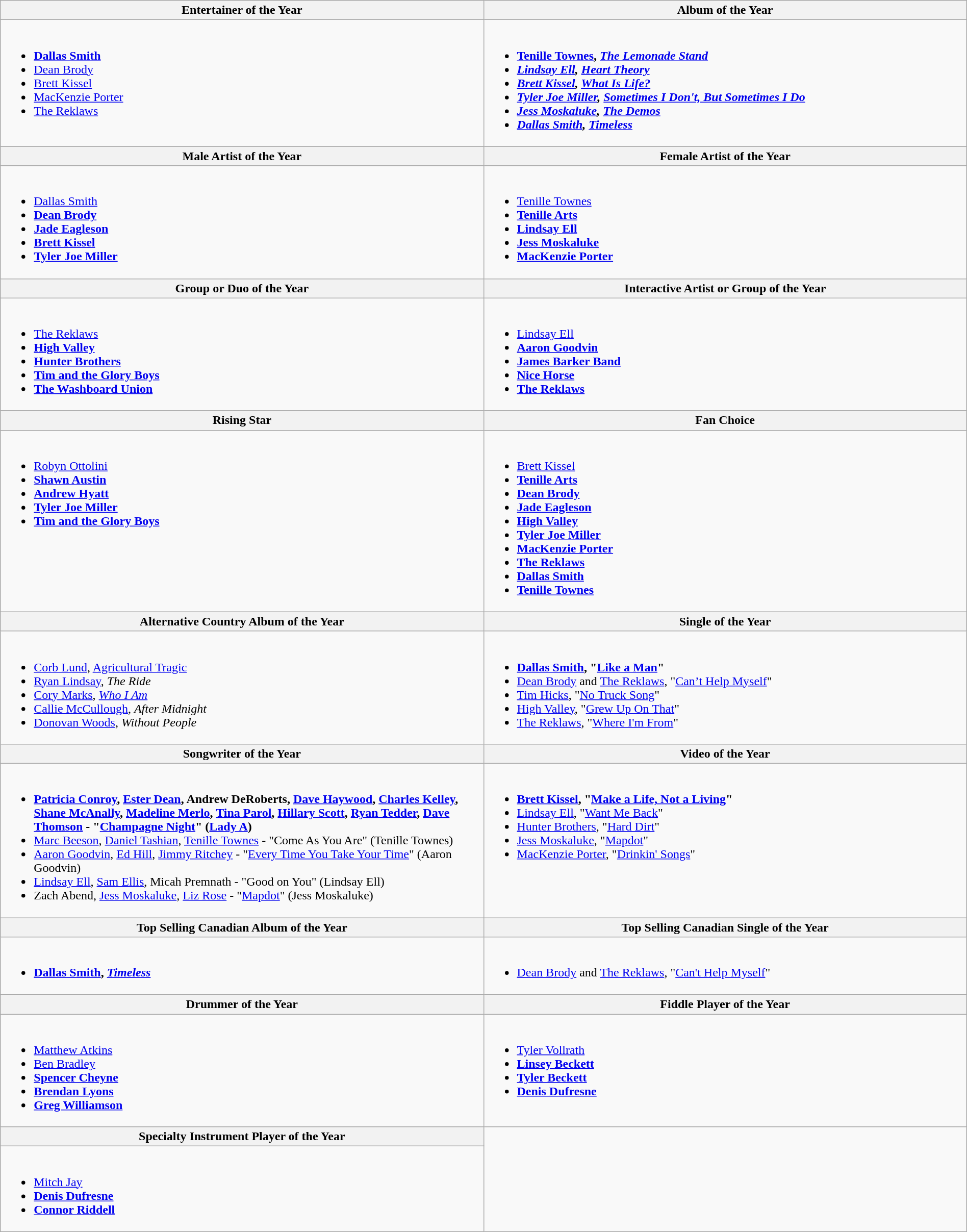<table class="wikitable" style="width:100%">
<tr>
<th style="width:50%">Entertainer of the Year</th>
<th style="width:50%">Album of the Year</th>
</tr>
<tr>
<td valign="top"><br><ul><li> <strong><a href='#'>Dallas Smith</a></strong></li><li><a href='#'>Dean Brody</a></li><li><a href='#'>Brett Kissel</a></li><li><a href='#'>MacKenzie Porter</a></li><li><a href='#'>The Reklaws</a></li></ul></td>
<td valign="top"><br><ul><li> <strong><a href='#'>Tenille Townes</a>, <em><a href='#'>The Lemonade Stand</a><strong><em></li><li><a href='#'>Lindsay Ell</a>, </em><a href='#'>Heart Theory</a><em></li><li><a href='#'>Brett Kissel</a>, </em><a href='#'>What Is Life?</a><em></li><li><a href='#'>Tyler Joe Miller</a>, </em><a href='#'>Sometimes I Don't, But Sometimes I Do</a><em></li><li><a href='#'>Jess Moskaluke</a>, </em><a href='#'>The Demos</a><em></li><li><a href='#'>Dallas Smith</a>, </em><a href='#'>Timeless</a><em></li></ul></td>
</tr>
<tr>
<th style="width:50%">Male Artist of the Year</th>
<th style="width:50%">Female Artist of the Year</th>
</tr>
<tr>
<td valign="top"><br><ul><li> </strong><a href='#'>Dallas Smith</a><strong></li><li><a href='#'>Dean Brody</a></li><li><a href='#'>Jade Eagleson</a></li><li><a href='#'>Brett Kissel</a></li><li><a href='#'>Tyler Joe Miller</a></li></ul></td>
<td valign="top"><br><ul><li> </strong><a href='#'>Tenille Townes</a><strong></li><li><a href='#'>Tenille Arts</a></li><li><a href='#'>Lindsay Ell</a></li><li><a href='#'>Jess Moskaluke</a></li><li><a href='#'>MacKenzie Porter</a></li></ul></td>
</tr>
<tr>
<th style="width:50%">Group or Duo of the Year</th>
<th style="width:50%">Interactive Artist or Group of the Year</th>
</tr>
<tr>
<td valign="top"><br><ul><li> </strong><a href='#'>The Reklaws</a><strong></li><li><a href='#'>High Valley</a></li><li><a href='#'>Hunter Brothers</a></li><li><a href='#'>Tim and the Glory Boys</a></li><li><a href='#'>The Washboard Union</a></li></ul></td>
<td valign="top"><br><ul><li> </strong><a href='#'>Lindsay Ell</a><strong></li><li><a href='#'>Aaron Goodvin</a></li><li><a href='#'>James Barker Band</a></li><li><a href='#'>Nice Horse</a></li><li><a href='#'>The Reklaws</a></li></ul></td>
</tr>
<tr>
<th style="width:50%">Rising Star</th>
<th style="width:50%">Fan Choice</th>
</tr>
<tr>
<td valign="top"><br><ul><li> </strong><a href='#'>Robyn Ottolini</a><strong></li><li><a href='#'>Shawn Austin</a></li><li><a href='#'>Andrew Hyatt</a></li><li><a href='#'>Tyler Joe Miller</a></li><li><a href='#'>Tim and the Glory Boys</a></li></ul></td>
<td valign="top"><br><ul><li> </strong><a href='#'>Brett Kissel</a><strong></li><li><a href='#'>Tenille Arts</a></li><li><a href='#'>Dean Brody</a></li><li><a href='#'>Jade Eagleson</a></li><li><a href='#'>High Valley</a></li><li><a href='#'>Tyler Joe Miller</a></li><li><a href='#'>MacKenzie Porter</a></li><li><a href='#'>The Reklaws</a></li><li><a href='#'>Dallas Smith</a></li><li><a href='#'>Tenille Townes</a></li></ul></td>
</tr>
<tr>
<th style="width:50%">Alternative Country Album of the Year</th>
<th style="width:50%">Single of the Year</th>
</tr>
<tr>
<td valign="top"><br><ul><li> </strong><a href='#'>Corb Lund</a>, </em><a href='#'>Agricultural Tragic</a></em></strong></li><li><a href='#'>Ryan Lindsay</a>, <em>The Ride</em></li><li><a href='#'>Cory Marks</a>, <em><a href='#'>Who I Am</a></em></li><li><a href='#'>Callie McCullough</a>, <em>After Midnight</em></li><li><a href='#'>Donovan Woods</a>, <em>Without People</em></li></ul></td>
<td valign="top"><br><ul><li> <strong><a href='#'>Dallas Smith</a>, "<a href='#'>Like a Man</a>"</strong></li><li><a href='#'>Dean Brody</a> and <a href='#'>The Reklaws</a>, "<a href='#'>Can’t Help Myself</a>"</li><li><a href='#'>Tim Hicks</a>, "<a href='#'>No Truck Song</a>"</li><li><a href='#'>High Valley</a>, "<a href='#'>Grew Up On That</a>"</li><li><a href='#'>The Reklaws</a>, "<a href='#'>Where I'm From</a>"</li></ul></td>
</tr>
<tr>
<th style="width:50%">Songwriter of the Year</th>
<th style="width:50%">Video of the Year</th>
</tr>
<tr>
<td valign="top"><br><ul><li> <strong><a href='#'>Patricia Conroy</a>, <a href='#'>Ester Dean</a>, Andrew DeRoberts, <a href='#'>Dave Haywood</a>, <a href='#'>Charles Kelley</a>, <a href='#'>Shane McAnally</a>, <a href='#'>Madeline Merlo</a>, <a href='#'>Tina Parol</a>, <a href='#'>Hillary Scott</a>, <a href='#'>Ryan Tedder</a>, <a href='#'>Dave Thomson</a> - "<a href='#'>Champagne Night</a>" (<a href='#'>Lady A</a>)</strong></li><li><a href='#'>Marc Beeson</a>, <a href='#'>Daniel Tashian</a>, <a href='#'>Tenille Townes</a> - "Come As You Are" (Tenille Townes)</li><li><a href='#'>Aaron Goodvin</a>, <a href='#'>Ed Hill</a>, <a href='#'>Jimmy Ritchey</a> - "<a href='#'>Every Time You Take Your Time</a>" (Aaron Goodvin)</li><li><a href='#'>Lindsay Ell</a>, <a href='#'>Sam Ellis</a>, Micah Premnath - "Good on You" (Lindsay Ell)</li><li>Zach Abend, <a href='#'>Jess Moskaluke</a>, <a href='#'>Liz Rose</a> - "<a href='#'>Mapdot</a>" (Jess Moskaluke)</li></ul></td>
<td valign="top"><br><ul><li> <strong><a href='#'>Brett Kissel</a>, "<a href='#'>Make a Life, Not a Living</a>"</strong></li><li><a href='#'>Lindsay Ell</a>, "<a href='#'>Want Me Back</a>"</li><li><a href='#'>Hunter Brothers</a>, "<a href='#'>Hard Dirt</a>"</li><li><a href='#'>Jess Moskaluke</a>, "<a href='#'>Mapdot</a>"</li><li><a href='#'>MacKenzie Porter</a>, "<a href='#'>Drinkin' Songs</a>"</li></ul></td>
</tr>
<tr>
<th style="width:50%">Top Selling Canadian Album of the Year</th>
<th style="width:50%">Top Selling Canadian Single of the Year</th>
</tr>
<tr>
<td valign="top"><br><ul><li> <strong><a href='#'>Dallas Smith</a>, <em><a href='#'>Timeless</a><strong><em></li></ul></td>
<td valign="top"><br><ul><li> </strong><a href='#'>Dean Brody</a> and <a href='#'>The Reklaws</a>, "<a href='#'>Can't Help Myself</a>"<strong></li></ul></td>
</tr>
<tr>
<th style="width:50%">Drummer of the Year</th>
<th style="width:50%">Fiddle Player of the Year</th>
</tr>
<tr>
<td valign="top"><br><ul><li> </strong><a href='#'>Matthew Atkins</a><strong></li><li> </strong><a href='#'>Ben Bradley</a><strong></li><li><a href='#'>Spencer Cheyne</a></li><li><a href='#'>Brendan Lyons</a></li><li><a href='#'>Greg Williamson</a></li></ul></td>
<td valign="top"><br><ul><li> </strong><a href='#'>Tyler Vollrath</a><strong></li><li><a href='#'>Linsey Beckett</a></li><li><a href='#'>Tyler Beckett</a></li><li><a href='#'>Denis Dufresne</a></li></ul></td>
</tr>
<tr>
<th style="width:50%">Specialty Instrument Player of the Year</th>
</tr>
<tr>
<td valign="top"><br><ul><li> </strong><a href='#'>Mitch Jay</a><strong></li><li><a href='#'>Denis Dufresne</a></li><li><a href='#'>Connor Riddell</a></li></ul></td>
</tr>
</table>
